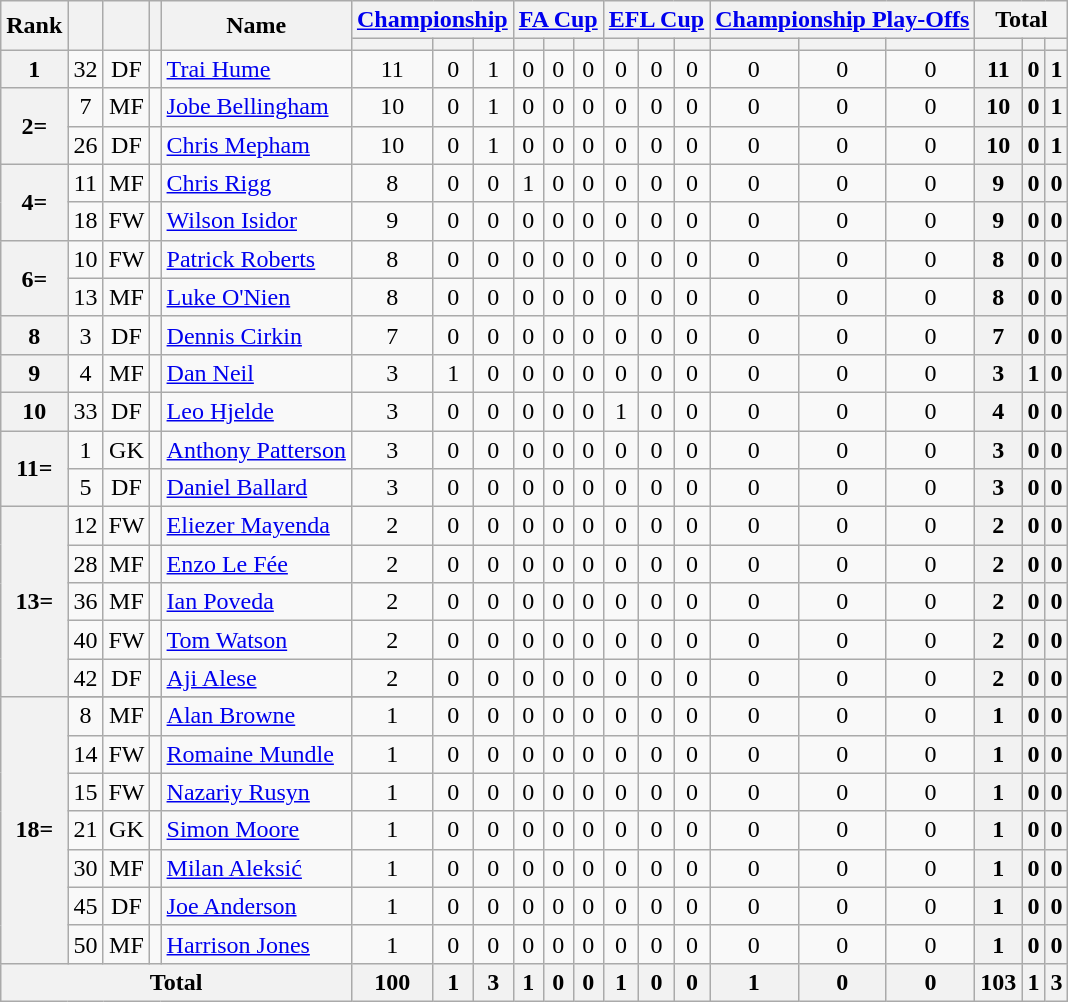<table class="wikitable sortable" style="text-align:center;">
<tr>
<th rowspan="2">Rank</th>
<th rowspan="2"></th>
<th rowspan="2"></th>
<th rowspan="2"></th>
<th rowspan="2">Name</th>
<th colspan="3"><a href='#'>Championship</a></th>
<th colspan="3"><a href='#'>FA Cup</a></th>
<th colspan="3"><a href='#'>EFL Cup</a></th>
<th colspan="3"><a href='#'>Championship Play-Offs</a></th>
<th colspan="3">Total</th>
</tr>
<tr>
<th></th>
<th></th>
<th></th>
<th></th>
<th></th>
<th></th>
<th></th>
<th></th>
<th></th>
<th></th>
<th></th>
<th></th>
<th></th>
<th></th>
<th></th>
</tr>
<tr>
<th rowspan="1">1</th>
<td>32</td>
<td>DF</td>
<td></td>
<td style="text-align:left;" data-sort-value="Hume, Trai"><a href='#'>Trai Hume</a></td>
<td>11</td>
<td>0</td>
<td>1</td>
<td>0</td>
<td>0</td>
<td>0</td>
<td>0</td>
<td>0</td>
<td>0</td>
<td>0</td>
<td>0</td>
<td>0</td>
<th>11</th>
<th>0</th>
<th>1</th>
</tr>
<tr>
<th rowspan="2">2=</th>
<td>7</td>
<td>MF</td>
<td></td>
<td style="text-align:left;" data-sort-value="Bellingham, Jobe"><a href='#'>Jobe Bellingham</a></td>
<td>10</td>
<td>0</td>
<td>1</td>
<td>0</td>
<td>0</td>
<td>0</td>
<td>0</td>
<td>0</td>
<td>0</td>
<td>0</td>
<td>0</td>
<td>0</td>
<th>10</th>
<th>0</th>
<th>1</th>
</tr>
<tr>
<td>26</td>
<td>DF</td>
<td></td>
<td style="text-align:left;" data-sort-value="Mepham, Chris"><a href='#'>Chris Mepham</a></td>
<td>10</td>
<td>0</td>
<td>1</td>
<td>0</td>
<td>0</td>
<td>0</td>
<td>0</td>
<td>0</td>
<td>0</td>
<td>0</td>
<td>0</td>
<td>0</td>
<th>10</th>
<th>0</th>
<th>1</th>
</tr>
<tr>
<th rowspan="2">4=</th>
<td>11</td>
<td>MF</td>
<td></td>
<td style="text-align:left;" data-sort-value="Rigg, Chris"><a href='#'>Chris Rigg</a></td>
<td>8</td>
<td>0</td>
<td>0</td>
<td>1</td>
<td>0</td>
<td>0</td>
<td>0</td>
<td>0</td>
<td>0</td>
<td>0</td>
<td>0</td>
<td>0</td>
<th>9</th>
<th>0</th>
<th>0</th>
</tr>
<tr>
<td>18</td>
<td>FW</td>
<td></td>
<td style="text-align:left;" data-sort-value="Isidor, Wilson"><a href='#'>Wilson Isidor</a></td>
<td>9</td>
<td>0</td>
<td>0</td>
<td>0</td>
<td>0</td>
<td>0</td>
<td>0</td>
<td>0</td>
<td>0</td>
<td>0</td>
<td>0</td>
<td>0</td>
<th>9</th>
<th>0</th>
<th>0</th>
</tr>
<tr>
<th rowspan="2">6=</th>
<td>10</td>
<td>FW</td>
<td></td>
<td style="text-align:left;" data-sort-value="Roberts, Patrick"><a href='#'>Patrick Roberts</a></td>
<td>8</td>
<td>0</td>
<td>0</td>
<td>0</td>
<td>0</td>
<td>0</td>
<td>0</td>
<td>0</td>
<td>0</td>
<td>0</td>
<td>0</td>
<td>0</td>
<th>8</th>
<th>0</th>
<th>0</th>
</tr>
<tr>
<td>13</td>
<td>MF</td>
<td></td>
<td style="text-align:left;" data-sort-value="O'Nien, Luke"><a href='#'>Luke O'Nien</a></td>
<td>8</td>
<td>0</td>
<td>0</td>
<td>0</td>
<td>0</td>
<td>0</td>
<td>0</td>
<td>0</td>
<td>0</td>
<td>0</td>
<td>0</td>
<td>0</td>
<th>8</th>
<th>0</th>
<th>0</th>
</tr>
<tr>
<th rowspan="1">8</th>
<td>3</td>
<td>DF</td>
<td></td>
<td style="text-align:left;" data-sort-value="Cirkin, Dennis"><a href='#'>Dennis Cirkin</a></td>
<td>7</td>
<td>0</td>
<td>0</td>
<td>0</td>
<td>0</td>
<td>0</td>
<td>0</td>
<td>0</td>
<td>0</td>
<td>0</td>
<td>0</td>
<td>0</td>
<th>7</th>
<th>0</th>
<th>0</th>
</tr>
<tr>
<th rowspan="1">9</th>
<td>4</td>
<td>MF</td>
<td></td>
<td style="text-align:left;" data-sort-value="Neil, Dan"><a href='#'>Dan Neil</a></td>
<td>3</td>
<td>1</td>
<td>0</td>
<td>0</td>
<td>0</td>
<td>0</td>
<td>0</td>
<td>0</td>
<td>0</td>
<td>0</td>
<td>0</td>
<td>0</td>
<th>3</th>
<th>1</th>
<th>0</th>
</tr>
<tr>
<th rowspan="1">10</th>
<td>33</td>
<td>DF</td>
<td></td>
<td style="text-align:left;" data-sort-value="Hjelde, Leo"><a href='#'>Leo Hjelde</a></td>
<td>3</td>
<td>0</td>
<td>0</td>
<td>0</td>
<td>0</td>
<td>0</td>
<td>1</td>
<td>0</td>
<td>0</td>
<td>0</td>
<td>0</td>
<td>0</td>
<th>4</th>
<th>0</th>
<th>0</th>
</tr>
<tr>
<th rowspan="2">11=</th>
<td>1</td>
<td>GK</td>
<td></td>
<td style="text-align:left;" data-sort-value="Patterson, Anthony"><a href='#'>Anthony Patterson</a></td>
<td>3</td>
<td>0</td>
<td>0</td>
<td>0</td>
<td>0</td>
<td>0</td>
<td>0</td>
<td>0</td>
<td>0</td>
<td>0</td>
<td>0</td>
<td>0</td>
<th>3</th>
<th>0</th>
<th>0</th>
</tr>
<tr>
<td>5</td>
<td>DF</td>
<td></td>
<td style="text-align:left;" data-sort-value="Ballard, Daniel"><a href='#'>Daniel Ballard</a></td>
<td>3</td>
<td>0</td>
<td>0</td>
<td>0</td>
<td>0</td>
<td>0</td>
<td>0</td>
<td>0</td>
<td>0</td>
<td>0</td>
<td>0</td>
<td>0</td>
<th>3</th>
<th>0</th>
<th>0</th>
</tr>
<tr>
<th rowspan="5">13=</th>
<td>12</td>
<td>FW</td>
<td></td>
<td style="text-align:left;" data-sort-value="Mayenda, Eliezer"><a href='#'>Eliezer Mayenda</a></td>
<td>2</td>
<td>0</td>
<td>0</td>
<td>0</td>
<td>0</td>
<td>0</td>
<td>0</td>
<td>0</td>
<td>0</td>
<td>0</td>
<td>0</td>
<td>0</td>
<th>2</th>
<th>0</th>
<th>0</th>
</tr>
<tr>
<td>28</td>
<td>MF</td>
<td></td>
<td style="text-align:left;" data-sort-value="Le Fée, Enzo"><a href='#'>Enzo Le Fée</a></td>
<td>2</td>
<td>0</td>
<td>0</td>
<td>0</td>
<td>0</td>
<td>0</td>
<td>0</td>
<td>0</td>
<td>0</td>
<td>0</td>
<td>0</td>
<td>0</td>
<th>2</th>
<th>0</th>
<th>0</th>
</tr>
<tr>
<td>36</td>
<td>MF</td>
<td></td>
<td style="text-align:left;" data-sort-value="Poveda, Ian"><a href='#'>Ian Poveda</a></td>
<td>2</td>
<td>0</td>
<td>0</td>
<td>0</td>
<td>0</td>
<td>0</td>
<td>0</td>
<td>0</td>
<td>0</td>
<td>0</td>
<td>0</td>
<td>0</td>
<th>2</th>
<th>0</th>
<th>0</th>
</tr>
<tr>
<td>40</td>
<td>FW</td>
<td></td>
<td style="text-align:left;" data-sort-value="Watson, Tom"><a href='#'>Tom Watson</a></td>
<td>2</td>
<td>0</td>
<td>0</td>
<td>0</td>
<td>0</td>
<td>0</td>
<td>0</td>
<td>0</td>
<td>0</td>
<td>0</td>
<td>0</td>
<td>0</td>
<th>2</th>
<th>0</th>
<th>0</th>
</tr>
<tr>
<td>42</td>
<td>DF</td>
<td></td>
<td style="text-align:left;" data-sort-value="Alese, Aji"><a href='#'>Aji Alese</a></td>
<td>2</td>
<td>0</td>
<td>0</td>
<td>0</td>
<td>0</td>
<td>0</td>
<td>0</td>
<td>0</td>
<td>0</td>
<td>0</td>
<td>0</td>
<td>0</td>
<th>2</th>
<th>0</th>
<th>0</th>
</tr>
<tr>
<th rowspan="8">18=</th>
</tr>
<tr>
<td>8</td>
<td>MF</td>
<td></td>
<td style="text-align:left;" data-sort-value="Browne, Alan"><a href='#'>Alan Browne</a></td>
<td>1</td>
<td>0</td>
<td>0</td>
<td>0</td>
<td>0</td>
<td>0</td>
<td>0</td>
<td>0</td>
<td>0</td>
<td>0</td>
<td>0</td>
<td>0</td>
<th>1</th>
<th>0</th>
<th>0</th>
</tr>
<tr>
<td>14</td>
<td>FW</td>
<td></td>
<td style="text-align:left;" data-sort-value="Mundle, Romaine"><a href='#'>Romaine Mundle</a></td>
<td>1</td>
<td>0</td>
<td>0</td>
<td>0</td>
<td>0</td>
<td>0</td>
<td>0</td>
<td>0</td>
<td>0</td>
<td>0</td>
<td>0</td>
<td>0</td>
<th>1</th>
<th>0</th>
<th>0</th>
</tr>
<tr>
<td>15</td>
<td>FW</td>
<td></td>
<td style="text-align:left;" data-sort-value="Rusyn, Nazariy"><a href='#'>Nazariy Rusyn</a></td>
<td>1</td>
<td>0</td>
<td>0</td>
<td>0</td>
<td>0</td>
<td>0</td>
<td>0</td>
<td>0</td>
<td>0</td>
<td>0</td>
<td>0</td>
<td>0</td>
<th>1</th>
<th>0</th>
<th>0</th>
</tr>
<tr>
<td>21</td>
<td>GK</td>
<td></td>
<td style="text-align:left;" data-sort-value="Moore, Simon"><a href='#'>Simon Moore</a></td>
<td>1</td>
<td>0</td>
<td>0</td>
<td>0</td>
<td>0</td>
<td>0</td>
<td>0</td>
<td>0</td>
<td>0</td>
<td>0</td>
<td>0</td>
<td>0</td>
<th>1</th>
<th>0</th>
<th>0</th>
</tr>
<tr>
<td>30</td>
<td>MF</td>
<td></td>
<td style="text-align:left;" data-sort-value="Aleksić, Milan"><a href='#'>Milan Aleksić</a></td>
<td>1</td>
<td>0</td>
<td>0</td>
<td>0</td>
<td>0</td>
<td>0</td>
<td>0</td>
<td>0</td>
<td>0</td>
<td>0</td>
<td>0</td>
<td>0</td>
<th>1</th>
<th>0</th>
<th>0</th>
</tr>
<tr>
<td>45</td>
<td>DF</td>
<td></td>
<td style="text-align:left;" data-sort-value="Anderson, Joe"><a href='#'>Joe Anderson</a></td>
<td>1</td>
<td>0</td>
<td>0</td>
<td>0</td>
<td>0</td>
<td>0</td>
<td>0</td>
<td>0</td>
<td>0</td>
<td>0</td>
<td>0</td>
<td>0</td>
<th>1</th>
<th>0</th>
<th>0</th>
</tr>
<tr>
<td>50</td>
<td>MF</td>
<td></td>
<td style="text-align:left;" data-sort-value="Jones, Harrison"><a href='#'>Harrison Jones</a></td>
<td>1</td>
<td>0</td>
<td>0</td>
<td>0</td>
<td>0</td>
<td>0</td>
<td>0</td>
<td>0</td>
<td>0</td>
<td>0</td>
<td>0</td>
<td>0</td>
<th>1</th>
<th>0</th>
<th>0</th>
</tr>
<tr>
<th colspan="5">Total</th>
<th>100</th>
<th>1</th>
<th>3</th>
<th>1</th>
<th>0</th>
<th>0</th>
<th>1</th>
<th>0</th>
<th>0</th>
<th>1</th>
<th>0</th>
<th>0</th>
<th>103</th>
<th>1</th>
<th>3</th>
</tr>
</table>
